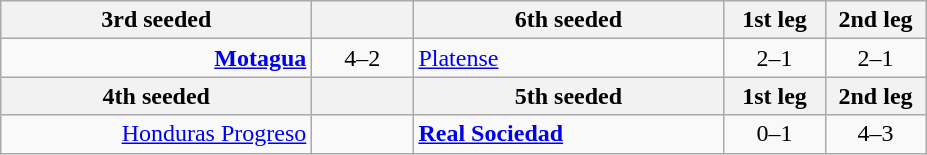<table class="wikitable">
<tr>
<th style="width:200px;">3rd seeded</th>
<th style="width:60px;"></th>
<th style="width:200px;">6th seeded</th>
<th style="width:60px;">1st leg</th>
<th style="width:60px;">2nd leg</th>
</tr>
<tr>
<td style="text-align:right;"><a href='#'><strong>Motagua</strong></a></td>
<td style="text-align:center;">4–2</td>
<td><a href='#'>Platense</a></td>
<td style="text-align:center;">2–1</td>
<td style="text-align:center;">2–1</td>
</tr>
<tr>
<th style="width:200px;">4th seeded</th>
<th style="width:60px;"></th>
<th style="width:200px;">5th seeded</th>
<th style="width:60px;">1st leg</th>
<th style="width:60px;">2nd leg</th>
</tr>
<tr>
<td style="text-align:right;"><a href='#'>Honduras Progreso</a></td>
<td style="text-align:center;"></td>
<td><a href='#'><strong>Real Sociedad</strong></a></td>
<td style="text-align:center;">0–1</td>
<td style="text-align:center;">4–3</td>
</tr>
</table>
